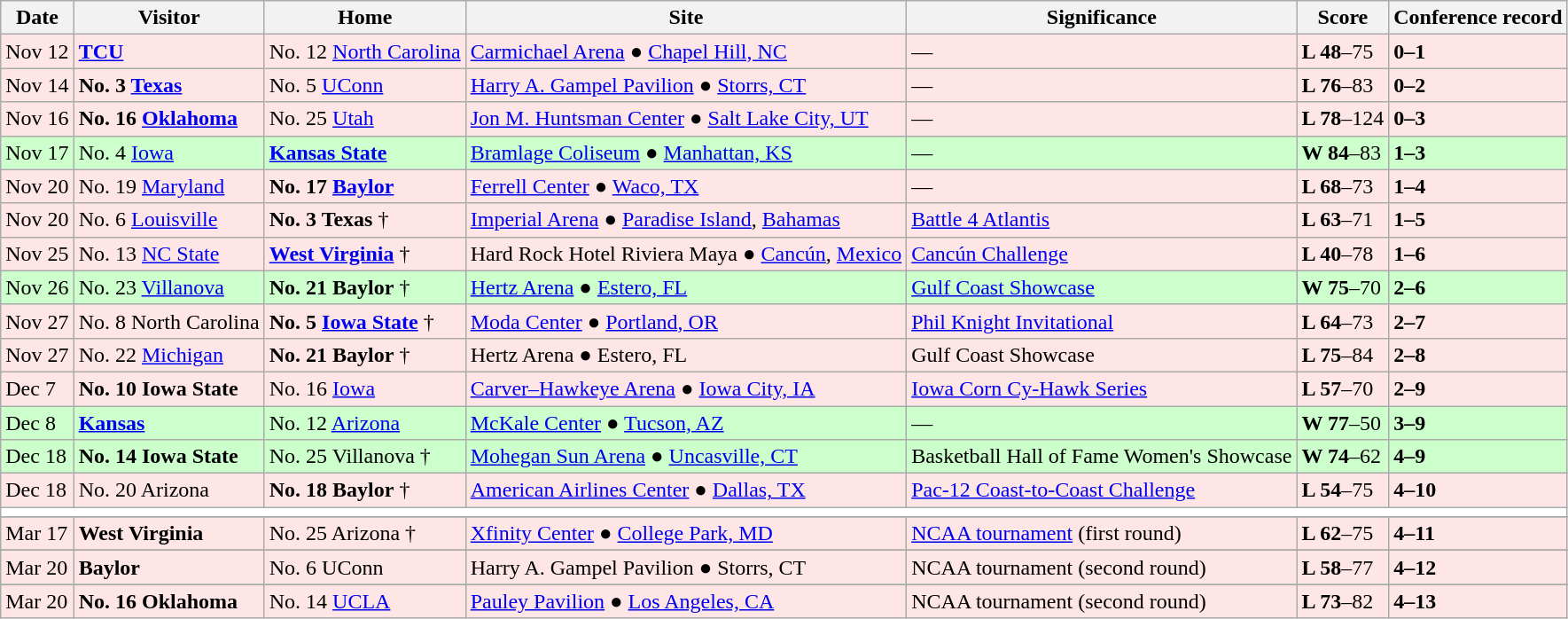<table class="wikitable">
<tr>
<th>Date</th>
<th>Visitor</th>
<th>Home</th>
<th>Site</th>
<th>Significance</th>
<th>Score</th>
<th>Conference record</th>
</tr>
<tr style="background: #ffe6e6;">
<td>Nov 12</td>
<td><strong><a href='#'>TCU</a></strong></td>
<td>No. 12 <a href='#'>North Carolina</a></td>
<td><a href='#'>Carmichael Arena</a> ● <a href='#'>Chapel Hill, NC</a></td>
<td>―</td>
<td><strong>L 48</strong>–75</td>
<td><strong>0–1</strong></td>
</tr>
<tr style="background: #ffe6e6;">
<td>Nov 14</td>
<td><strong>No. 3 <a href='#'>Texas</a></strong></td>
<td>No. 5 <a href='#'>UConn</a></td>
<td><a href='#'>Harry A. Gampel Pavilion</a> ● <a href='#'>Storrs, CT</a></td>
<td>―</td>
<td><strong>L 76</strong>–83</td>
<td><strong>0–2</strong></td>
</tr>
<tr style="background: #ffe6e6;">
<td>Nov 16</td>
<td><strong>No. 16 <a href='#'>Oklahoma</a></strong></td>
<td>No. 25 <a href='#'>Utah</a></td>
<td><a href='#'>Jon M. Huntsman Center</a> ● <a href='#'>Salt Lake City, UT</a></td>
<td>―</td>
<td><strong>L 78</strong>–124</td>
<td><strong>0–3</strong></td>
</tr>
<tr style="background:#ccffcc;">
<td>Nov 17</td>
<td>No. 4 <a href='#'>Iowa</a></td>
<td><strong><a href='#'>Kansas State</a></strong></td>
<td><a href='#'>Bramlage Coliseum</a> ● <a href='#'>Manhattan, KS</a></td>
<td>―</td>
<td><strong>W 84</strong>–83</td>
<td><strong>1–3</strong></td>
</tr>
<tr style="background: #ffe6e6;">
<td>Nov 20</td>
<td>No. 19 <a href='#'>Maryland</a></td>
<td><strong>No. 17 <a href='#'>Baylor</a></strong></td>
<td><a href='#'>Ferrell Center</a> ● <a href='#'>Waco, TX</a></td>
<td>―</td>
<td><strong>L 68</strong>–73</td>
<td><strong>1–4</strong></td>
</tr>
<tr style="background: #ffe6e6;">
<td>Nov 20</td>
<td>No. 6 <a href='#'>Louisville</a></td>
<td><strong>No. 3 Texas</strong> †</td>
<td><a href='#'>Imperial Arena</a> ● <a href='#'>Paradise Island</a>, <a href='#'>Bahamas</a></td>
<td><a href='#'>Battle 4 Atlantis</a></td>
<td><strong>L 63</strong>–71</td>
<td><strong>1–5</strong></td>
</tr>
<tr style="background: #ffe6e6;">
<td>Nov 25</td>
<td>No. 13 <a href='#'>NC State</a></td>
<td><strong><a href='#'>West Virginia</a></strong> †</td>
<td>Hard Rock Hotel Riviera Maya ● <a href='#'>Cancún</a>, <a href='#'>Mexico</a></td>
<td><a href='#'>Cancún Challenge</a></td>
<td><strong>L 40</strong>–78</td>
<td><strong>1–6</strong></td>
</tr>
<tr style="background:#ccffcc;">
<td>Nov 26</td>
<td>No. 23 <a href='#'>Villanova</a></td>
<td><strong>No. 21 Baylor</strong> †</td>
<td><a href='#'>Hertz Arena</a> ● <a href='#'>Estero, FL</a></td>
<td><a href='#'>Gulf Coast Showcase</a></td>
<td><strong>W 75</strong>–70</td>
<td><strong>2–6</strong></td>
</tr>
<tr style="background: #ffe6e6;">
<td>Nov 27</td>
<td>No. 8 North Carolina</td>
<td><strong>No. 5 <a href='#'>Iowa State</a></strong> †</td>
<td><a href='#'>Moda Center</a> ● <a href='#'>Portland, OR</a></td>
<td><a href='#'>Phil Knight Invitational</a></td>
<td><strong>L 64</strong>–73</td>
<td><strong>2–7</strong></td>
</tr>
<tr style="background: #ffe6e6;">
<td>Nov 27</td>
<td>No. 22 <a href='#'>Michigan</a></td>
<td><strong>No. 21 Baylor</strong> †</td>
<td>Hertz Arena ● Estero, FL</td>
<td>Gulf Coast Showcase</td>
<td><strong>L 75</strong>–84</td>
<td><strong>2–8</strong></td>
</tr>
<tr style="background: #ffe6e6;">
<td>Dec 7</td>
<td><strong>No. 10 Iowa State</strong></td>
<td>No. 16 <a href='#'>Iowa</a></td>
<td><a href='#'>Carver–Hawkeye Arena</a> ● <a href='#'>Iowa City, IA</a></td>
<td><a href='#'>Iowa Corn Cy-Hawk Series</a></td>
<td><strong>L 57</strong>–70</td>
<td><strong>2–9</strong></td>
</tr>
<tr style="background:#ccffcc;">
<td>Dec 8</td>
<td><strong><a href='#'>Kansas</a></strong></td>
<td>No. 12 <a href='#'>Arizona</a></td>
<td><a href='#'>McKale Center</a> ● <a href='#'>Tucson, AZ</a></td>
<td>―</td>
<td><strong>W 77</strong>–50</td>
<td><strong>3–9</strong></td>
</tr>
<tr style="background:#ccffcc;">
<td>Dec 18</td>
<td><strong>No. 14 Iowa State</strong></td>
<td>No. 25 Villanova †</td>
<td><a href='#'>Mohegan Sun Arena</a> ● <a href='#'>Uncasville, CT</a></td>
<td>Basketball Hall of Fame Women's Showcase</td>
<td><strong>W 74</strong>–62</td>
<td><strong>4–9</strong></td>
</tr>
<tr style="background: #ffe6e6;">
<td>Dec 18</td>
<td>No. 20 Arizona</td>
<td><strong>No. 18 Baylor</strong> †</td>
<td><a href='#'>American Airlines Center</a> ● <a href='#'>Dallas, TX</a></td>
<td><a href='#'>Pac-12 Coast-to-Coast Challenge</a></td>
<td><strong>L 54</strong>–75</td>
<td><strong>4–10</strong></td>
</tr>
<tr>
<td colspan=7 style="text-align: center;" bgcolor=white></td>
</tr>
<tr>
</tr>
<tr style="background: #ffe6e6;">
<td>Mar 17</td>
<td><strong>West Virginia</strong></td>
<td>No. 25 Arizona †</td>
<td><a href='#'>Xfinity Center</a> ● <a href='#'>College Park, MD</a></td>
<td><a href='#'>NCAA tournament</a> (first round)</td>
<td><strong>L 62</strong>–75</td>
<td><strong>4–11</strong></td>
</tr>
<tr>
</tr>
<tr style="background: #ffe6e6;">
<td>Mar 20</td>
<td><strong>Baylor</strong></td>
<td>No. 6 UConn</td>
<td>Harry A. Gampel Pavilion ● Storrs, CT</td>
<td>NCAA tournament (second round)</td>
<td><strong>L 58</strong>–77</td>
<td><strong>4–12</strong></td>
</tr>
<tr>
</tr>
<tr style="background: #ffe6e6;">
<td>Mar 20</td>
<td><strong>No. 16 Oklahoma</strong></td>
<td>No. 14 <a href='#'>UCLA</a></td>
<td><a href='#'>Pauley Pavilion</a> ● <a href='#'>Los Angeles, CA</a></td>
<td>NCAA tournament (second round)</td>
<td><strong>L 73</strong>–82</td>
<td><strong>4–13</strong></td>
</tr>
</table>
